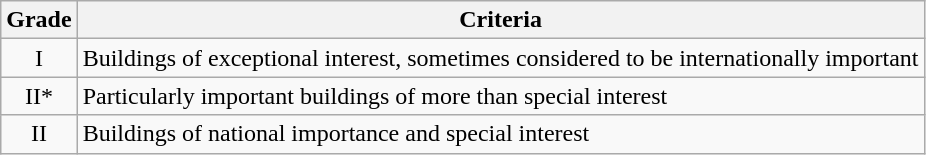<table class="wikitable">
<tr>
<th>Grade</th>
<th>Criteria</th>
</tr>
<tr>
<td align="center" >I</td>
<td>Buildings of exceptional interest, sometimes considered to be internationally important</td>
</tr>
<tr>
<td align="center" >II*</td>
<td>Particularly important buildings of more than special interest</td>
</tr>
<tr>
<td align="center" >II</td>
<td>Buildings of national importance and special interest</td>
</tr>
</table>
